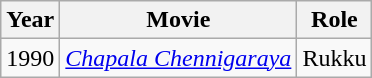<table class="wikitable sortable">
<tr>
<th scope="col">Year</th>
<th scope="col">Movie</th>
<th scope="col">Role</th>
</tr>
<tr>
<td>1990</td>
<td><em><a href='#'>Chapala Chennigaraya</a></em></td>
<td>Rukku</td>
</tr>
</table>
